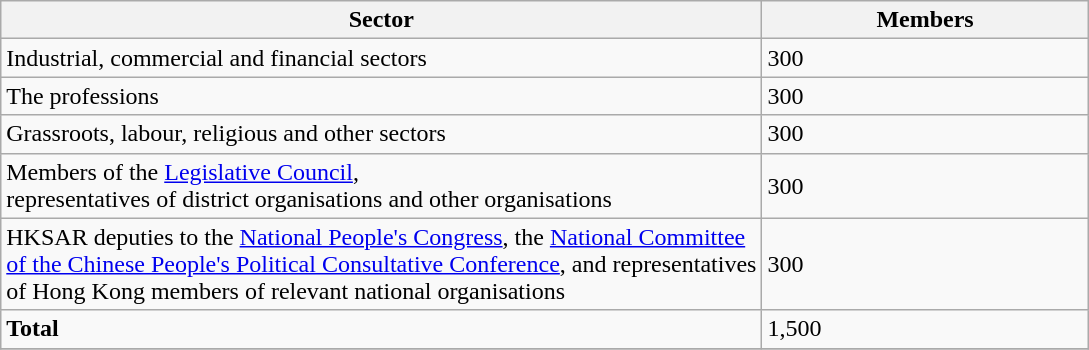<table class="wikitable">
<tr>
<th width=70%>Sector</th>
<th width=30%>Members</th>
</tr>
<tr>
<td>Industrial, commercial and financial sectors</td>
<td>300</td>
</tr>
<tr>
<td>The professions</td>
<td>300</td>
</tr>
<tr>
<td>Grassroots, labour, religious and other sectors</td>
<td>300</td>
</tr>
<tr>
<td>Members of the <a href='#'>Legislative Council</a>,<br> representatives of district organisations and other organisations</td>
<td>300</td>
</tr>
<tr>
<td>HKSAR deputies to the <a href='#'>National People's Congress</a>, the <a href='#'>National Committee<br> of the Chinese People's Political Consultative Conference</a>, and representatives<br> of Hong Kong members of relevant national organisations</td>
<td>300</td>
</tr>
<tr>
<td><strong>Total</strong></td>
<td>1,500</td>
</tr>
<tr>
</tr>
</table>
